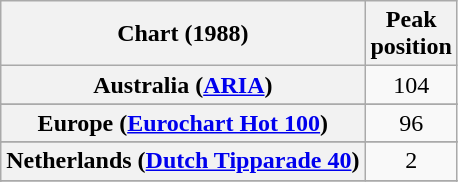<table class="wikitable plainrowheaders sortable" style="text-align:center">
<tr>
<th scope="col">Chart (1988)</th>
<th scope="col">Peak<br>position</th>
</tr>
<tr>
<th scope="row">Australia (<a href='#'>ARIA</a>)</th>
<td>104</td>
</tr>
<tr>
</tr>
<tr>
<th scope="row">Europe (<a href='#'>Eurochart Hot 100</a>)</th>
<td>96</td>
</tr>
<tr>
</tr>
<tr>
<th scope="row">Netherlands (<a href='#'>Dutch Tipparade 40</a>)</th>
<td>2</td>
</tr>
<tr>
</tr>
<tr>
</tr>
<tr>
</tr>
</table>
